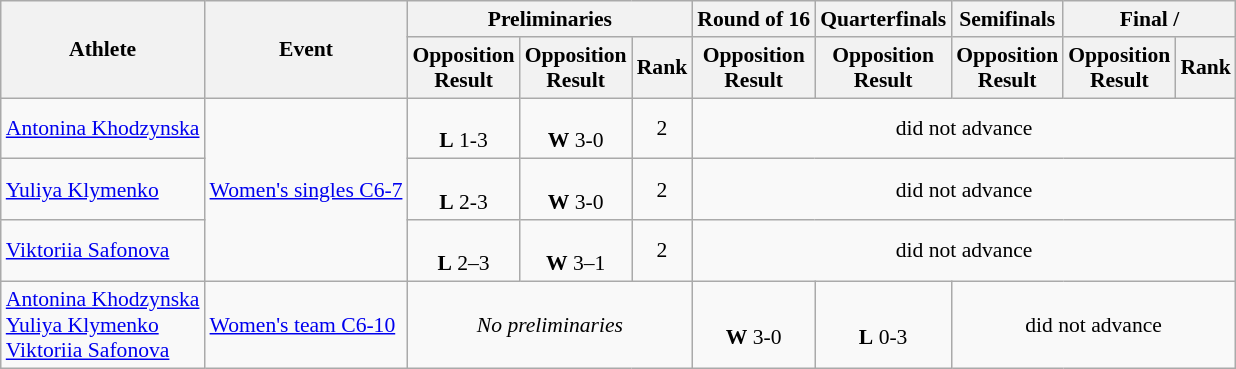<table class=wikitable style="font-size:90%">
<tr>
<th rowspan="2">Athlete</th>
<th rowspan="2">Event</th>
<th colspan="3">Preliminaries</th>
<th>Round of 16</th>
<th>Quarterfinals</th>
<th>Semifinals</th>
<th colspan="2">Final / </th>
</tr>
<tr>
<th>Opposition<br>Result</th>
<th>Opposition<br>Result</th>
<th>Rank</th>
<th>Opposition<br>Result</th>
<th>Opposition<br>Result</th>
<th>Opposition<br>Result</th>
<th>Opposition<br>Result</th>
<th>Rank</th>
</tr>
<tr>
<td><a href='#'>Antonina Khodzynska</a></td>
<td rowspan="3"><a href='#'>Women's singles C6-7</a></td>
<td align="center"><br><strong>L</strong> 1-3</td>
<td align="center"><br><strong>W</strong> 3-0</td>
<td align="center">2</td>
<td align="center" colspan="5">did not advance</td>
</tr>
<tr>
<td><a href='#'>Yuliya Klymenko</a></td>
<td align="center"><br><strong>L</strong> 2-3</td>
<td align="center"><br><strong>W</strong> 3-0</td>
<td align="center">2</td>
<td align="center" colspan="5">did not advance</td>
</tr>
<tr>
<td><a href='#'>Viktoriia Safonova</a></td>
<td align="center"><br><strong>L</strong> 2–3</td>
<td align="center"><br><strong>W</strong> 3–1</td>
<td align="center">2</td>
<td align="center" colspan="5">did not advance</td>
</tr>
<tr>
<td><a href='#'>Antonina Khodzynska</a><br> <a href='#'>Yuliya Klymenko</a><br> <a href='#'>Viktoriia Safonova</a></td>
<td><a href='#'>Women's team C6-10</a></td>
<td align="center" colspan="3"><em>No preliminaries</em></td>
<td align="center"><br><strong>W</strong> 3-0</td>
<td align="center"><br><strong>L</strong> 0-3</td>
<td align="center" colspan="3">did not advance</td>
</tr>
</table>
